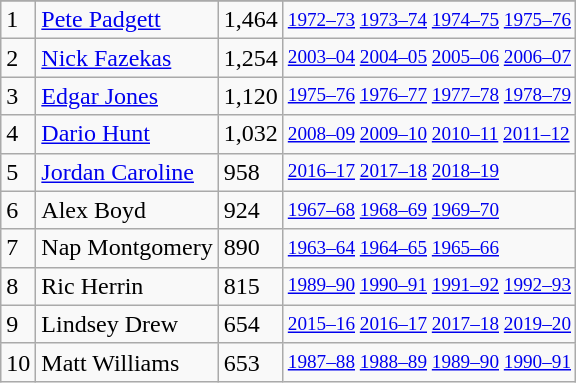<table class="wikitable">
<tr>
</tr>
<tr>
<td>1</td>
<td><a href='#'>Pete Padgett</a></td>
<td>1,464</td>
<td style="font-size:80%;"><a href='#'>1972–73</a> <a href='#'>1973–74</a> <a href='#'>1974–75</a> <a href='#'>1975–76</a></td>
</tr>
<tr>
<td>2</td>
<td><a href='#'>Nick Fazekas</a></td>
<td>1,254</td>
<td style="font-size:80%;"><a href='#'>2003–04</a> <a href='#'>2004–05</a> <a href='#'>2005–06</a> <a href='#'>2006–07</a></td>
</tr>
<tr>
<td>3</td>
<td><a href='#'>Edgar Jones</a></td>
<td>1,120</td>
<td style="font-size:80%;"><a href='#'>1975–76</a> <a href='#'>1976–77</a> <a href='#'>1977–78</a> <a href='#'>1978–79</a></td>
</tr>
<tr>
<td>4</td>
<td><a href='#'>Dario Hunt</a></td>
<td>1,032</td>
<td style="font-size:80%;"><a href='#'>2008–09</a> <a href='#'>2009–10</a> <a href='#'>2010–11</a> <a href='#'>2011–12</a></td>
</tr>
<tr>
<td>5</td>
<td><a href='#'>Jordan Caroline</a></td>
<td>958</td>
<td style="font-size:80%;"><a href='#'>2016–17</a> <a href='#'>2017–18</a> <a href='#'>2018–19</a></td>
</tr>
<tr>
<td>6</td>
<td>Alex Boyd</td>
<td>924</td>
<td style="font-size:80%;"><a href='#'>1967–68</a> <a href='#'>1968–69</a> <a href='#'>1969–70</a></td>
</tr>
<tr>
<td>7</td>
<td>Nap Montgomery</td>
<td>890</td>
<td style="font-size:80%;"><a href='#'>1963–64</a> <a href='#'>1964–65</a> <a href='#'>1965–66</a></td>
</tr>
<tr>
<td>8</td>
<td>Ric Herrin</td>
<td>815</td>
<td style="font-size:80%;"><a href='#'>1989–90</a> <a href='#'>1990–91</a> <a href='#'>1991–92</a> <a href='#'>1992–93</a></td>
</tr>
<tr>
<td>9</td>
<td>Lindsey Drew</td>
<td>654</td>
<td style="font-size:80%;"><a href='#'>2015–16</a> <a href='#'>2016–17</a> <a href='#'>2017–18</a> <a href='#'>2019–20</a></td>
</tr>
<tr>
<td>10</td>
<td>Matt Williams</td>
<td>653</td>
<td style="font-size:80%;"><a href='#'>1987–88</a> <a href='#'>1988–89</a> <a href='#'>1989–90</a> <a href='#'>1990–91</a></td>
</tr>
</table>
